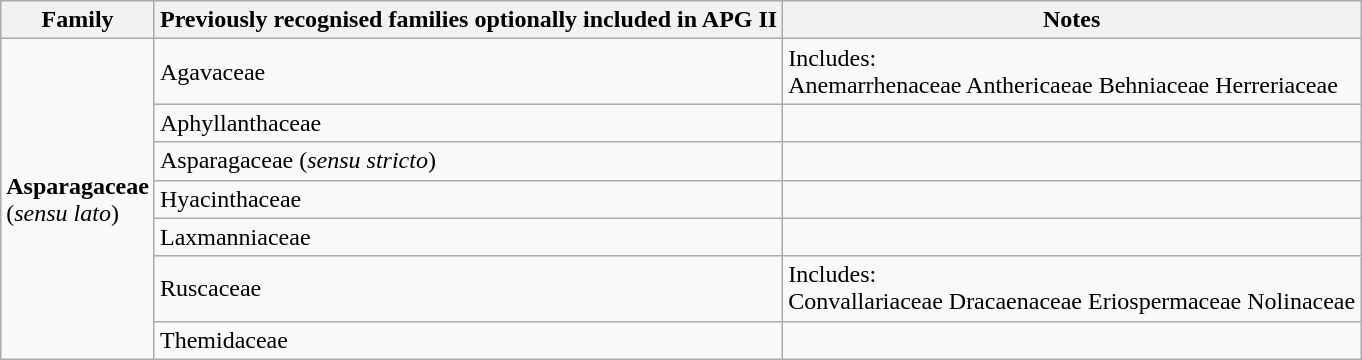<table class="wikitable">
<tr>
<th>Family</th>
<th>Previously recognised families optionally included in APG II</th>
<th>Notes</th>
</tr>
<tr>
<td rowspan="7"><strong>Asparagaceae</strong><br>(<em>sensu lato</em>)</td>
<td>Agavaceae</td>
<td>Includes:<br>Anemarrhenaceae
Anthericaeae
Behniaceae
Herreriaceae</td>
</tr>
<tr>
<td>Aphyllanthaceae</td>
<td></td>
</tr>
<tr>
<td>Asparagaceae (<em>sensu stricto</em>)</td>
<td></td>
</tr>
<tr>
<td>Hyacinthaceae</td>
<td></td>
</tr>
<tr>
<td>Laxmanniaceae</td>
<td></td>
</tr>
<tr>
<td>Ruscaceae</td>
<td>Includes:<br>Convallariaceae
Dracaenaceae
Eriospermaceae
Nolinaceae</td>
</tr>
<tr>
<td>Themidaceae</td>
<td></td>
</tr>
</table>
